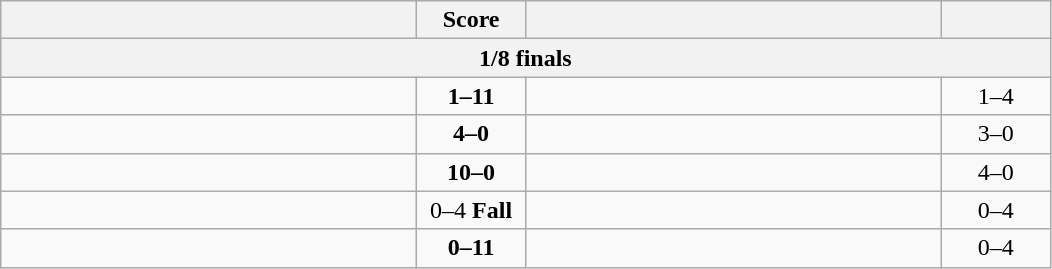<table class="wikitable" style="text-align: left;">
<tr>
<th align="right" width="270"></th>
<th width="65">Score</th>
<th align="left" width="270"></th>
<th width="65"></th>
</tr>
<tr>
<th colspan=4>1/8 finals</th>
</tr>
<tr>
<td></td>
<td align="center"><strong>1–11</strong></td>
<td><strong></strong></td>
<td align=center>1–4 <strong></strong></td>
</tr>
<tr>
<td><strong></strong></td>
<td align="center"><strong>4–0</strong></td>
<td></td>
<td align=center>3–0 <strong></strong></td>
</tr>
<tr>
<td><strong></strong></td>
<td align="center"><strong>10–0</strong></td>
<td></td>
<td align=center>4–0 <strong></strong></td>
</tr>
<tr>
<td></td>
<td align="center">0–4 <strong>Fall</strong></td>
<td><strong></strong></td>
<td align=center>0–4 <strong></strong></td>
</tr>
<tr>
<td></td>
<td align="center"><strong>0–11</strong></td>
<td><strong></strong></td>
<td align=center>0–4 <strong></strong></td>
</tr>
</table>
